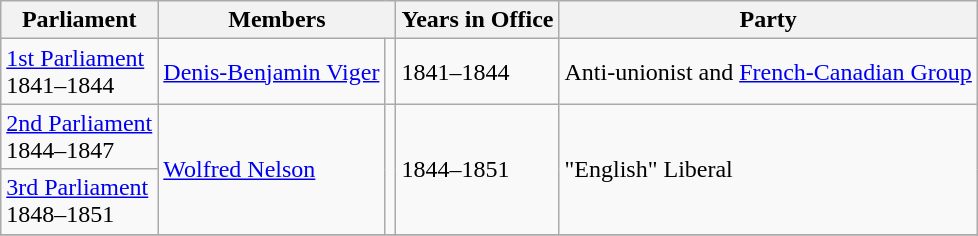<table class="wikitable">
<tr>
<th>Parliament</th>
<th colspan = "2">Members</th>
<th>Years in Office</th>
<th>Party</th>
</tr>
<tr>
<td><a href='#'>1st Parliament</a><br>1841–1844</td>
<td><a href='#'>Denis-Benjamin Viger</a></td>
<td></td>
<td>1841–1844</td>
<td>Anti-unionist and <a href='#'>French-Canadian Group</a></td>
</tr>
<tr>
<td><a href='#'>2nd Parliament</a><br>1844–1847</td>
<td rowspan="2"><a href='#'>Wolfred Nelson</a></td>
<td rowspan="2"></td>
<td rowspan="2">1844–1851</td>
<td rowspan="2">"English" Liberal</td>
</tr>
<tr>
<td><a href='#'>3rd Parliament</a><br>1848–1851</td>
</tr>
<tr>
</tr>
</table>
